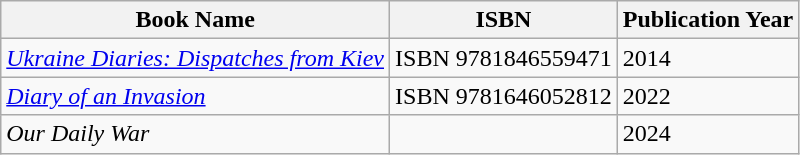<table class="wikitable">
<tr>
<th>Book Name</th>
<th>ISBN</th>
<th>Publication Year</th>
</tr>
<tr>
<td><em><a href='#'>Ukraine Diaries: Dispatches from Kiev</a></em></td>
<td>ISBN 9781846559471</td>
<td>2014</td>
</tr>
<tr>
<td><em><a href='#'>Diary of an Invasion</a></em></td>
<td>ISBN 9781646052812</td>
<td>2022</td>
</tr>
<tr>
<td><em>Our Daily War</em></td>
<td></td>
<td>2024</td>
</tr>
</table>
